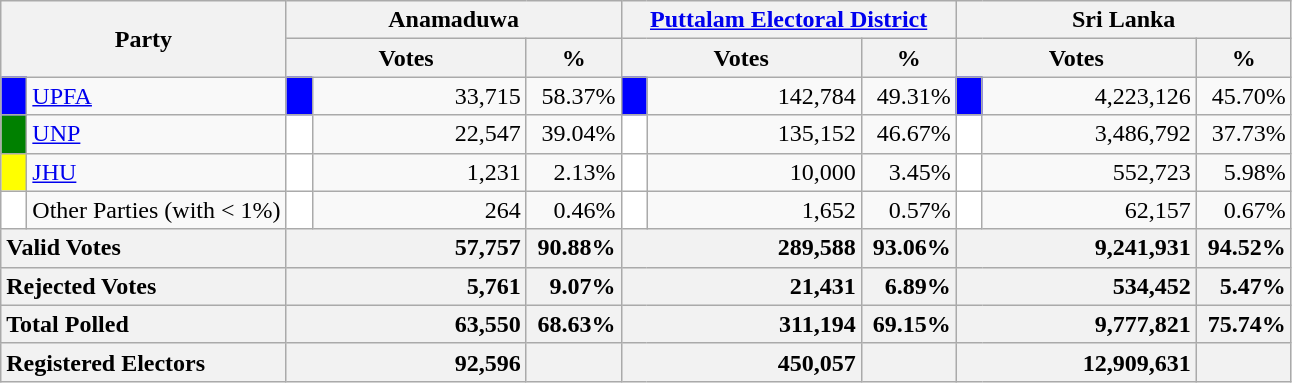<table class="wikitable">
<tr>
<th colspan="2" width="144px"rowspan="2">Party</th>
<th colspan="3" width="216px">Anamaduwa</th>
<th colspan="3" width="216px"><a href='#'>Puttalam Electoral District</a></th>
<th colspan="3" width="216px">Sri Lanka</th>
</tr>
<tr>
<th colspan="2" width="144px">Votes</th>
<th>%</th>
<th colspan="2" width="144px">Votes</th>
<th>%</th>
<th colspan="2" width="144px">Votes</th>
<th>%</th>
</tr>
<tr>
<td style="background-color:blue;" width="10px"></td>
<td style="text-align:left;"><a href='#'>UPFA</a></td>
<td style="background-color:blue;" width="10px"></td>
<td style="text-align:right;">33,715</td>
<td style="text-align:right;">58.37%</td>
<td style="background-color:blue;" width="10px"></td>
<td style="text-align:right;">142,784</td>
<td style="text-align:right;">49.31%</td>
<td style="background-color:blue;" width="10px"></td>
<td style="text-align:right;">4,223,126</td>
<td style="text-align:right;">45.70%</td>
</tr>
<tr>
<td style="background-color:green;" width="10px"></td>
<td style="text-align:left;"><a href='#'>UNP</a></td>
<td style="background-color:white;" width="10px"></td>
<td style="text-align:right;">22,547</td>
<td style="text-align:right;">39.04%</td>
<td style="background-color:white;" width="10px"></td>
<td style="text-align:right;">135,152</td>
<td style="text-align:right;">46.67%</td>
<td style="background-color:white;" width="10px"></td>
<td style="text-align:right;">3,486,792</td>
<td style="text-align:right;">37.73%</td>
</tr>
<tr>
<td style="background-color:yellow;" width="10px"></td>
<td style="text-align:left;"><a href='#'>JHU</a></td>
<td style="background-color:white;" width="10px"></td>
<td style="text-align:right;">1,231</td>
<td style="text-align:right;">2.13%</td>
<td style="background-color:white;" width="10px"></td>
<td style="text-align:right;">10,000</td>
<td style="text-align:right;">3.45%</td>
<td style="background-color:white;" width="10px"></td>
<td style="text-align:right;">552,723</td>
<td style="text-align:right;">5.98%</td>
</tr>
<tr>
<td style="background-color:white;" width="10px"></td>
<td style="text-align:left;">Other Parties (with < 1%)</td>
<td style="background-color:white;" width="10px"></td>
<td style="text-align:right;">264</td>
<td style="text-align:right;">0.46%</td>
<td style="background-color:white;" width="10px"></td>
<td style="text-align:right;">1,652</td>
<td style="text-align:right;">0.57%</td>
<td style="background-color:white;" width="10px"></td>
<td style="text-align:right;">62,157</td>
<td style="text-align:right;">0.67%</td>
</tr>
<tr>
<th colspan="2" width="144px"style="text-align:left;">Valid Votes</th>
<th style="text-align:right;"colspan="2" width="144px">57,757</th>
<th style="text-align:right;">90.88%</th>
<th style="text-align:right;"colspan="2" width="144px">289,588</th>
<th style="text-align:right;">93.06%</th>
<th style="text-align:right;"colspan="2" width="144px">9,241,931</th>
<th style="text-align:right;">94.52%</th>
</tr>
<tr>
<th colspan="2" width="144px"style="text-align:left;">Rejected Votes</th>
<th style="text-align:right;"colspan="2" width="144px">5,761</th>
<th style="text-align:right;">9.07%</th>
<th style="text-align:right;"colspan="2" width="144px">21,431</th>
<th style="text-align:right;">6.89%</th>
<th style="text-align:right;"colspan="2" width="144px">534,452</th>
<th style="text-align:right;">5.47%</th>
</tr>
<tr>
<th colspan="2" width="144px"style="text-align:left;">Total Polled</th>
<th style="text-align:right;"colspan="2" width="144px">63,550</th>
<th style="text-align:right;">68.63%</th>
<th style="text-align:right;"colspan="2" width="144px">311,194</th>
<th style="text-align:right;">69.15%</th>
<th style="text-align:right;"colspan="2" width="144px">9,777,821</th>
<th style="text-align:right;">75.74%</th>
</tr>
<tr>
<th colspan="2" width="144px"style="text-align:left;">Registered Electors</th>
<th style="text-align:right;"colspan="2" width="144px">92,596</th>
<th></th>
<th style="text-align:right;"colspan="2" width="144px">450,057</th>
<th></th>
<th style="text-align:right;"colspan="2" width="144px">12,909,631</th>
<th></th>
</tr>
</table>
